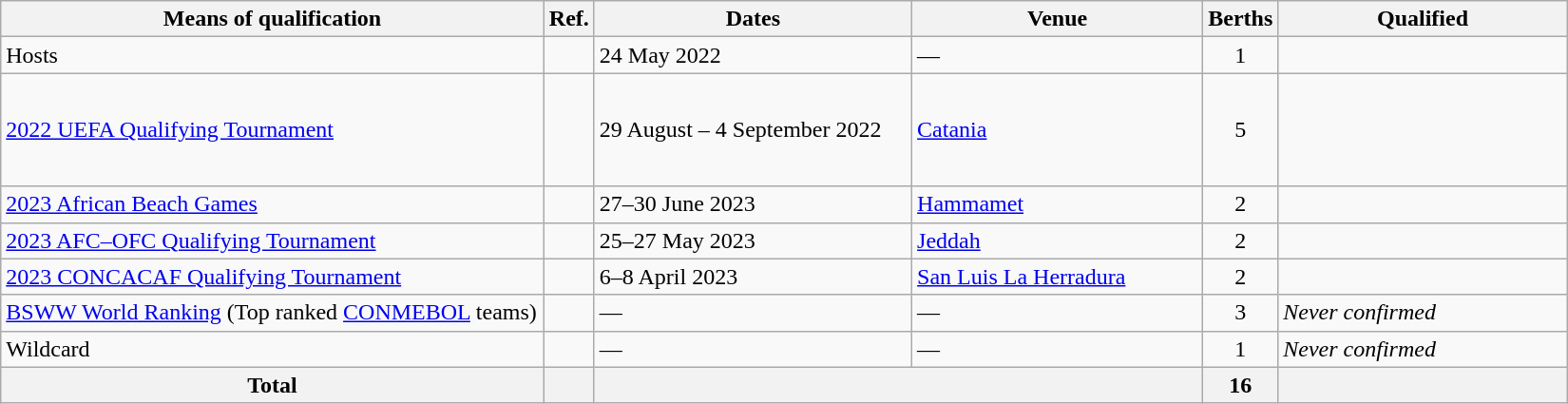<table class="wikitable" width=1100>
<tr>
<th width=38%>Means of qualification</th>
<th>Ref.</th>
<th width=22%>Dates</th>
<th width=20%>Venue</th>
<th>Berths</th>
<th width=20%>Qualified</th>
</tr>
<tr>
<td>Hosts</td>
<td></td>
<td>24 May 2022</td>
<td>—</td>
<td align=center>1</td>
<td></td>
</tr>
<tr>
<td><a href='#'>2022 UEFA Qualifying Tournament</a></td>
<td></td>
<td>29 August – 4 September 2022</td>
<td> <a href='#'>Catania</a></td>
<td align=center>5</td>
<td><br><br><br><br></td>
</tr>
<tr>
<td><a href='#'>2023 African Beach Games</a></td>
<td></td>
<td>27–30 June 2023</td>
<td> <a href='#'>Hammamet</a></td>
<td align=center>2</td>
<td><br></td>
</tr>
<tr>
<td><a href='#'>2023 AFC–OFC Qualifying Tournament</a></td>
<td></td>
<td>25–27 May 2023</td>
<td> <a href='#'>Jeddah</a></td>
<td align=center>2</td>
<td><br></td>
</tr>
<tr>
<td><a href='#'>2023 CONCACAF Qualifying Tournament</a></td>
<td></td>
<td>6–8 April 2023</td>
<td> <a href='#'>San Luis La Herradura</a></td>
<td align=center>2</td>
<td><br></td>
</tr>
<tr>
<td><a href='#'>BSWW World Ranking</a> (Top ranked <a href='#'>CONMEBOL</a> teams)</td>
<td></td>
<td>—</td>
<td>—</td>
<td align=center>3</td>
<td><em>Never confirmed</em></td>
</tr>
<tr>
<td>Wildcard</td>
<td></td>
<td>—</td>
<td>—</td>
<td align=center>1</td>
<td><em>Never confirmed</em></td>
</tr>
<tr>
<th>Total</th>
<th></th>
<th colspan=2> </th>
<th>16</th>
<th></th>
</tr>
</table>
